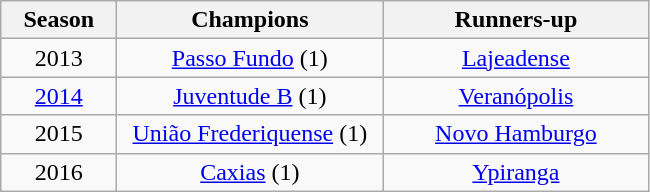<table class="wikitable" style="text-align:center; margin-left:1em;">
<tr>
<th style="width:70px">Season</th>
<th style="width:170px">Champions</th>
<th style="width:170px">Runners-up</th>
</tr>
<tr>
<td>2013</td>
<td><a href='#'>Passo Fundo</a> (1)</td>
<td><a href='#'>Lajeadense</a></td>
</tr>
<tr>
<td><a href='#'>2014</a></td>
<td><a href='#'>Juventude B</a> (1)</td>
<td><a href='#'>Veranópolis</a></td>
</tr>
<tr>
<td>2015</td>
<td><a href='#'>União Frederiquense</a> (1)</td>
<td><a href='#'>Novo Hamburgo</a></td>
</tr>
<tr>
<td>2016</td>
<td><a href='#'>Caxias</a> (1)</td>
<td><a href='#'>Ypiranga</a></td>
</tr>
</table>
